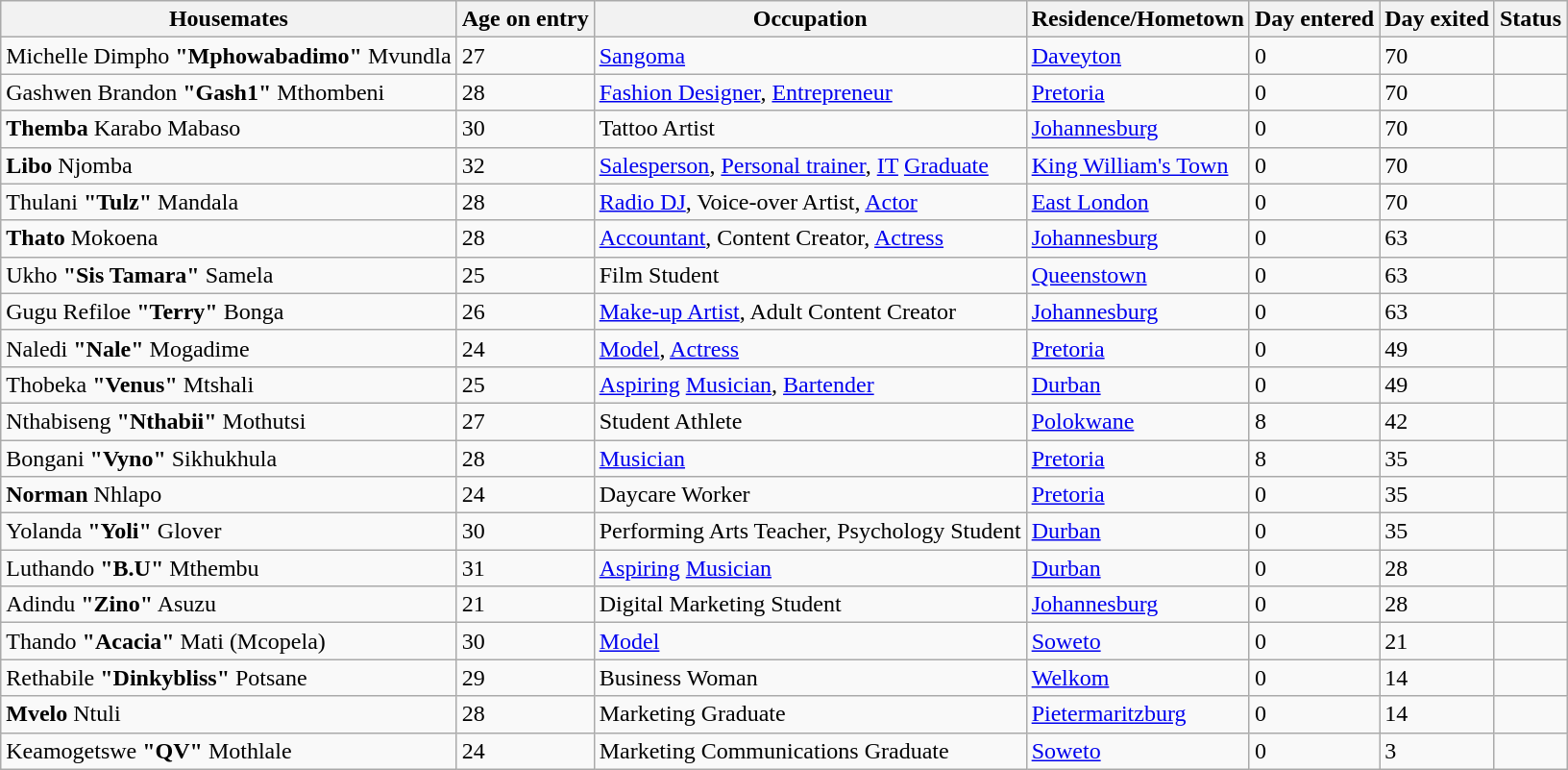<table class="wikitable" style="text-aligntext-align:center;">
<tr>
<th>Housemates</th>
<th>Age on entry </th>
<th>Occupation</th>
<th>Residence/Hometown</th>
<th>Day entered</th>
<th>Day exited</th>
<th>Status</th>
</tr>
<tr>
<td>Michelle Dimpho <strong>"Mphowabadimo"</strong> Mvundla</td>
<td>27</td>
<td><a href='#'>Sangoma</a></td>
<td><a href='#'>Daveyton</a></td>
<td>0</td>
<td>70</td>
<td></td>
</tr>
<tr>
<td>Gashwen Brandon <strong>"Gash1"</strong> Mthombeni</td>
<td>28</td>
<td><a href='#'>Fashion Designer</a>, <a href='#'>Entrepreneur</a></td>
<td><a href='#'>Pretoria</a></td>
<td>0</td>
<td>70</td>
<td></td>
</tr>
<tr>
<td><strong>Themba</strong> Karabo Mabaso</td>
<td>30</td>
<td>Tattoo Artist</td>
<td><a href='#'>Johannesburg</a></td>
<td>0</td>
<td>70</td>
<td></td>
</tr>
<tr>
<td><strong>Libo</strong> Njomba</td>
<td>32</td>
<td><a href='#'>Salesperson</a>, <a href='#'>Personal trainer</a>, <a href='#'>IT</a> <a href='#'>Graduate</a></td>
<td><a href='#'>King William's Town</a></td>
<td>0</td>
<td>70</td>
<td></td>
</tr>
<tr>
<td>Thulani <strong>"Tulz"</strong> Mandala</td>
<td>28</td>
<td><a href='#'>Radio DJ</a>, Voice-over Artist, <a href='#'>Actor</a></td>
<td><a href='#'>East London</a></td>
<td>0</td>
<td>70</td>
<td></td>
</tr>
<tr>
<td><strong>Thato</strong> Mokoena</td>
<td>28</td>
<td><a href='#'>Accountant</a>, Content Creator, <a href='#'>Actress</a></td>
<td><a href='#'>Johannesburg</a></td>
<td>0</td>
<td>63</td>
<td></td>
</tr>
<tr>
<td>Ukho <strong>"Sis Tamara"</strong> Samela</td>
<td>25</td>
<td>Film Student</td>
<td><a href='#'>Queenstown</a></td>
<td>0</td>
<td>63</td>
<td></td>
</tr>
<tr>
<td>Gugu Refiloe <strong>"Terry"</strong> Bonga</td>
<td>26</td>
<td><a href='#'>Make-up Artist</a>, Adult Content Creator</td>
<td><a href='#'>Johannesburg</a></td>
<td>0</td>
<td>63</td>
<td></td>
</tr>
<tr>
<td>Naledi <strong>"Nale"</strong> Mogadime</td>
<td>24</td>
<td><a href='#'>Model</a>, <a href='#'>Actress</a></td>
<td><a href='#'>Pretoria</a></td>
<td>0</td>
<td>49</td>
<td></td>
</tr>
<tr>
<td>Thobeka <strong>"Venus"</strong> Mtshali</td>
<td>25</td>
<td><a href='#'>Aspiring</a> <a href='#'>Musician</a>, <a href='#'>Bartender</a></td>
<td><a href='#'>Durban</a></td>
<td>0</td>
<td>49</td>
<td></td>
</tr>
<tr>
<td>Nthabiseng <strong>"Nthabii"</strong> Mothutsi</td>
<td>27</td>
<td>Student Athlete</td>
<td><a href='#'>Polokwane</a></td>
<td>8</td>
<td>42</td>
<td></td>
</tr>
<tr>
<td>Bongani <strong>"Vyno"</strong> Sikhukhula</td>
<td>28</td>
<td><a href='#'>Musician</a></td>
<td><a href='#'>Pretoria</a></td>
<td>8</td>
<td>35</td>
<td></td>
</tr>
<tr>
<td><strong>Norman</strong> Nhlapo</td>
<td>24</td>
<td>Daycare Worker</td>
<td><a href='#'>Pretoria</a></td>
<td>0</td>
<td>35</td>
<td></td>
</tr>
<tr>
<td>Yolanda <strong>"Yoli"</strong> Glover</td>
<td>30</td>
<td>Performing Arts Teacher, Psychology Student</td>
<td><a href='#'>Durban</a></td>
<td>0</td>
<td>35</td>
<td></td>
</tr>
<tr>
<td>Luthando <strong>"B.U"</strong> Mthembu</td>
<td>31</td>
<td><a href='#'>Aspiring</a> <a href='#'>Musician</a></td>
<td><a href='#'>Durban</a></td>
<td>0</td>
<td>28</td>
<td></td>
</tr>
<tr>
<td>Adindu <strong>"Zino"</strong> Asuzu</td>
<td>21</td>
<td>Digital Marketing Student</td>
<td><a href='#'>Johannesburg</a></td>
<td>0</td>
<td>28</td>
<td></td>
</tr>
<tr>
<td>Thando <strong>"Acacia"</strong> Mati (Mcopela)</td>
<td>30</td>
<td><a href='#'>Model</a></td>
<td><a href='#'>Soweto</a></td>
<td>0</td>
<td>21</td>
<td></td>
</tr>
<tr>
<td>Rethabile <strong>"Dinkybliss"</strong> Potsane</td>
<td>29</td>
<td>Business Woman</td>
<td><a href='#'>Welkom</a></td>
<td>0</td>
<td>14</td>
<td></td>
</tr>
<tr>
<td><strong>Mvelo</strong> Ntuli</td>
<td>28</td>
<td>Marketing Graduate</td>
<td><a href='#'>Pietermaritzburg</a></td>
<td>0</td>
<td>14</td>
<td></td>
</tr>
<tr>
<td>Keamogetswe <strong>"QV"</strong> Mothlale</td>
<td>24</td>
<td>Marketing Communications Graduate</td>
<td><a href='#'>Soweto</a></td>
<td>0</td>
<td>3</td>
<td></td>
</tr>
</table>
